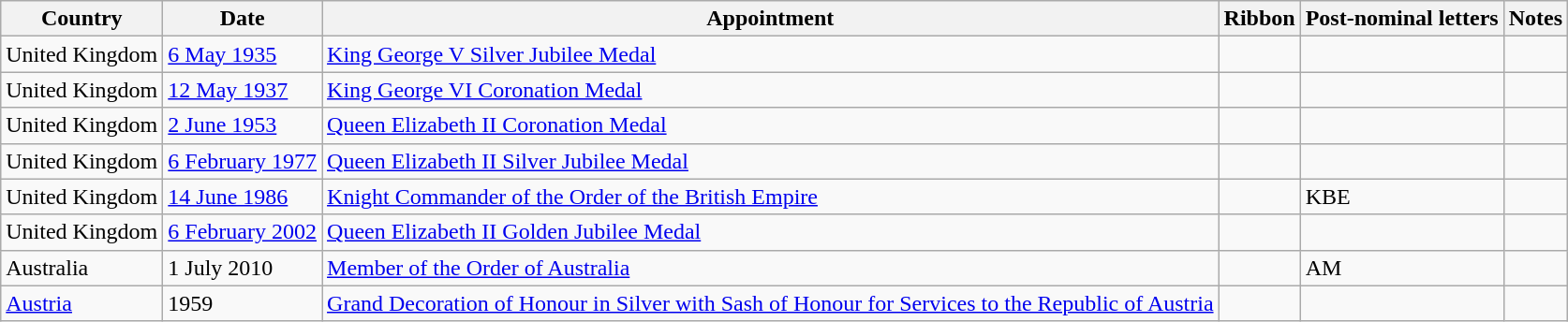<table class="wikitable sortable">
<tr>
<th>Country</th>
<th>Date</th>
<th>Appointment</th>
<th>Ribbon</th>
<th>Post-nominal letters</th>
<th>Notes</th>
</tr>
<tr>
<td>United Kingdom</td>
<td><a href='#'>6 May 1935</a></td>
<td><a href='#'>King George V Silver Jubilee Medal</a></td>
<td></td>
<td></td>
<td></td>
</tr>
<tr>
<td>United Kingdom</td>
<td><a href='#'>12 May 1937</a></td>
<td><a href='#'>King George VI Coronation Medal</a></td>
<td></td>
<td></td>
<td></td>
</tr>
<tr>
<td>United Kingdom</td>
<td><a href='#'>2 June 1953</a></td>
<td><a href='#'>Queen Elizabeth II Coronation Medal</a></td>
<td></td>
<td></td>
<td></td>
</tr>
<tr>
<td>United Kingdom</td>
<td><a href='#'>6 February 1977</a></td>
<td><a href='#'>Queen Elizabeth II Silver Jubilee Medal</a></td>
<td></td>
<td></td>
<td></td>
</tr>
<tr>
<td>United Kingdom</td>
<td><a href='#'>14 June 1986</a></td>
<td><a href='#'>Knight Commander of the Order of the British Empire</a></td>
<td></td>
<td>KBE</td>
<td></td>
</tr>
<tr>
<td>United Kingdom</td>
<td><a href='#'>6 February 2002</a></td>
<td><a href='#'>Queen Elizabeth II Golden Jubilee Medal</a></td>
<td></td>
<td></td>
<td></td>
</tr>
<tr>
<td>Australia</td>
<td>1 July 2010</td>
<td><a href='#'>Member of the Order of Australia</a></td>
<td></td>
<td>AM</td>
<td></td>
</tr>
<tr>
<td><a href='#'>Austria</a></td>
<td>1959</td>
<td><a href='#'>Grand Decoration of Honour in Silver with Sash of Honour for Services to the Republic of Austria</a></td>
<td></td>
<td></td>
<td></td>
</tr>
</table>
